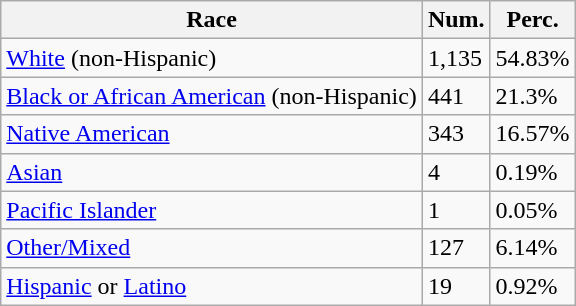<table class="wikitable">
<tr>
<th>Race</th>
<th>Num.</th>
<th>Perc.</th>
</tr>
<tr>
<td><a href='#'>White</a> (non-Hispanic)</td>
<td>1,135</td>
<td>54.83%</td>
</tr>
<tr>
<td><a href='#'>Black or African American</a> (non-Hispanic)</td>
<td>441</td>
<td>21.3%</td>
</tr>
<tr>
<td><a href='#'>Native American</a></td>
<td>343</td>
<td>16.57%</td>
</tr>
<tr>
<td><a href='#'>Asian</a></td>
<td>4</td>
<td>0.19%</td>
</tr>
<tr>
<td><a href='#'>Pacific Islander</a></td>
<td>1</td>
<td>0.05%</td>
</tr>
<tr>
<td><a href='#'>Other/Mixed</a></td>
<td>127</td>
<td>6.14%</td>
</tr>
<tr>
<td><a href='#'>Hispanic</a> or <a href='#'>Latino</a></td>
<td>19</td>
<td>0.92%</td>
</tr>
</table>
